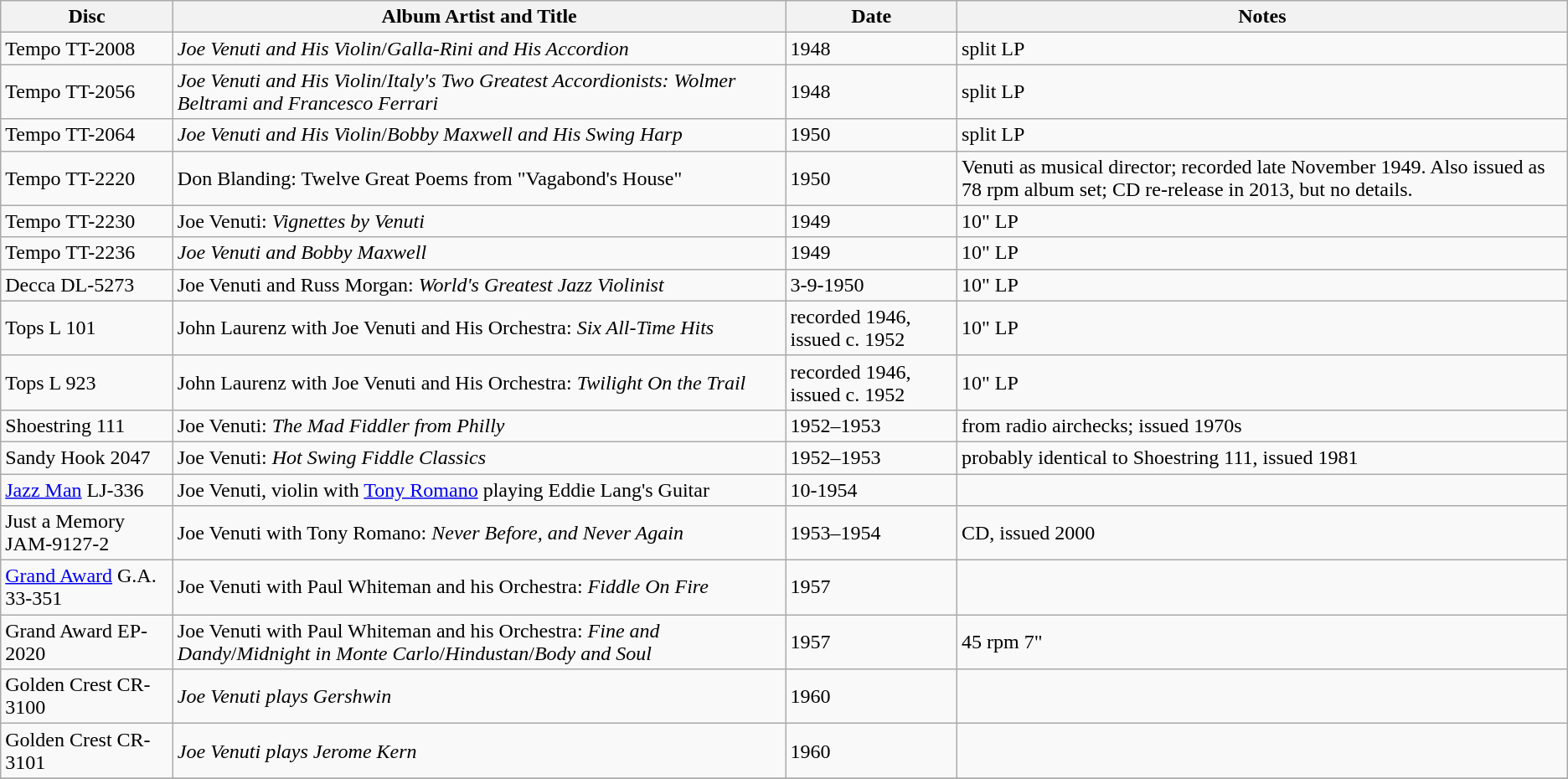<table class="wikitable">
<tr>
<th>Disc</th>
<th>Album Artist and Title</th>
<th>Date</th>
<th>Notes</th>
</tr>
<tr>
<td>Tempo TT-2008</td>
<td><em>Joe Venuti and His Violin</em>/<em>Galla-Rini and His Accordion</em></td>
<td>1948</td>
<td>split LP </td>
</tr>
<tr>
<td>Tempo TT-2056</td>
<td><em>Joe Venuti and His Violin</em>/<em>Italy's Two Greatest Accordionists: Wolmer Beltrami and Francesco Ferrari</em></td>
<td>1948</td>
<td>split LP</td>
</tr>
<tr>
<td>Tempo TT-2064</td>
<td><em>Joe Venuti and His Violin</em>/<em>Bobby Maxwell and His Swing Harp</em></td>
<td>1950</td>
<td>split LP</td>
</tr>
<tr>
<td>Tempo TT-2220</td>
<td>Don Blanding: Twelve Great Poems from "Vagabond's House"</td>
<td>1950</td>
<td>Venuti as musical director; recorded late November 1949. Also issued as 78 rpm album set; CD re-release in 2013, but no details.</td>
</tr>
<tr>
<td>Tempo TT-2230</td>
<td>Joe Venuti: <em>Vignettes by Venuti</em></td>
<td>1949</td>
<td>10" LP</td>
</tr>
<tr>
<td>Tempo TT-2236</td>
<td><em>Joe Venuti and Bobby Maxwell</em></td>
<td>1949</td>
<td>10" LP</td>
</tr>
<tr>
<td>Decca DL-5273</td>
<td>Joe Venuti and Russ Morgan: <em>World's Greatest Jazz Violinist</em></td>
<td>3-9-1950</td>
<td>10" LP</td>
</tr>
<tr>
<td>Tops L 101</td>
<td>John Laurenz with Joe Venuti and His Orchestra: <em>Six All-Time Hits</em></td>
<td>recorded 1946, issued c. 1952</td>
<td>10" LP</td>
</tr>
<tr>
<td>Tops L 923</td>
<td>John Laurenz with Joe Venuti and His Orchestra: <em>Twilight On the Trail</em></td>
<td>recorded 1946, issued c. 1952</td>
<td>10" LP</td>
</tr>
<tr>
<td>Shoestring 111</td>
<td>Joe Venuti: <em>The Mad Fiddler from Philly</em></td>
<td>1952–1953</td>
<td>from radio airchecks; issued 1970s</td>
</tr>
<tr>
<td>Sandy Hook 2047</td>
<td>Joe Venuti: <em>Hot Swing Fiddle Classics</em></td>
<td>1952–1953</td>
<td>probably identical to Shoestring 111, issued 1981</td>
</tr>
<tr>
<td><a href='#'>Jazz Man</a> LJ-336</td>
<td>Joe Venuti, violin with <a href='#'>Tony Romano</a> playing Eddie Lang's Guitar</td>
<td>10-1954</td>
<td></td>
</tr>
<tr>
<td>Just a Memory JAM-9127-2</td>
<td>Joe Venuti with Tony Romano: <em>Never Before, and Never Again</em></td>
<td>1953–1954</td>
<td>CD, issued 2000</td>
</tr>
<tr>
<td><a href='#'>Grand Award</a> G.A. 33-351</td>
<td>Joe Venuti with Paul Whiteman and his Orchestra: <em>Fiddle On Fire</em></td>
<td>1957</td>
<td></td>
</tr>
<tr>
<td>Grand Award EP-2020</td>
<td>Joe Venuti with Paul Whiteman and his Orchestra: <em>Fine and Dandy</em>/<em>Midnight in Monte Carlo</em>/<em>Hindustan</em>/<em>Body and Soul</em></td>
<td>1957</td>
<td>45 rpm 7"</td>
</tr>
<tr>
<td>Golden Crest CR-3100</td>
<td><em>Joe Venuti plays Gershwin</em></td>
<td>1960</td>
<td></td>
</tr>
<tr>
<td>Golden Crest CR-3101</td>
<td><em>Joe Venuti plays Jerome Kern</em></td>
<td>1960</td>
<td></td>
</tr>
<tr>
</tr>
</table>
